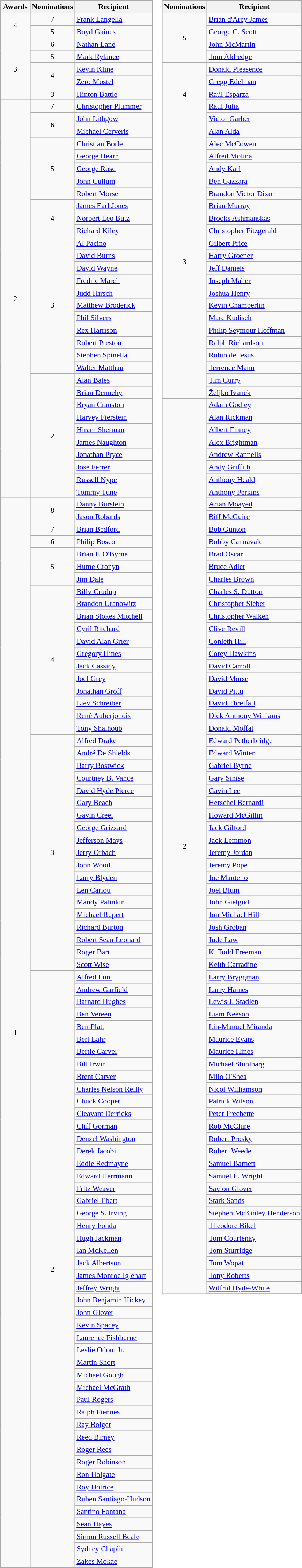<table>
<tr>
<td valign="top"><br><table class="wikitable sortable" style="font-size:90%;">
<tr>
<th style="width:50px;">Awards</th>
<th>Nominations</th>
<th>Recipient</th>
</tr>
<tr>
<td rowspan="2" align="center">4</td>
<td align="center">7</td>
<td><a href='#'>Frank Langella</a></td>
</tr>
<tr>
<td align="center">5</td>
<td><a href='#'>Boyd Gaines</a></td>
</tr>
<tr>
<td rowspan="5" align="center">3</td>
<td align="center">6</td>
<td><a href='#'>Nathan Lane</a></td>
</tr>
<tr>
<td align="center">5</td>
<td><a href='#'>Mark Rylance</a></td>
</tr>
<tr>
<td rowspan="2" align="center">4</td>
<td><a href='#'>Kevin Kline</a></td>
</tr>
<tr>
<td><a href='#'>Zero Mostel</a></td>
</tr>
<tr>
<td align="center">3</td>
<td><a href='#'>Hinton Battle</a></td>
</tr>
<tr>
<td rowspan="32" align="center">2</td>
<td align="center">7</td>
<td><a href='#'>Christopher Plummer</a></td>
</tr>
<tr>
<td rowspan="2" align="center">6</td>
<td><a href='#'>John Lithgow</a></td>
</tr>
<tr>
<td><a href='#'>Michael Cerveris</a></td>
</tr>
<tr>
<td rowspan="5" align="center">5</td>
<td><a href='#'>Christian Borle</a></td>
</tr>
<tr>
<td><a href='#'>George Hearn</a></td>
</tr>
<tr>
<td><a href='#'>George Rose</a></td>
</tr>
<tr>
<td><a href='#'>John Cullum</a></td>
</tr>
<tr>
<td><a href='#'>Robert Morse</a></td>
</tr>
<tr>
<td rowspan="3" align="center">4</td>
<td><a href='#'>James Earl Jones</a></td>
</tr>
<tr>
<td><a href='#'>Norbert Leo Butz</a></td>
</tr>
<tr>
<td><a href='#'>Richard Kiley</a></td>
</tr>
<tr>
<td rowspan="11" align="center">3</td>
<td><a href='#'>Al Pacino</a></td>
</tr>
<tr>
<td><a href='#'>David Burns</a></td>
</tr>
<tr>
<td><a href='#'>David Wayne</a></td>
</tr>
<tr>
<td><a href='#'>Fredric March</a></td>
</tr>
<tr>
<td><a href='#'>Judd Hirsch</a></td>
</tr>
<tr>
<td><a href='#'>Matthew Broderick</a></td>
</tr>
<tr>
<td><a href='#'>Phil Silvers</a></td>
</tr>
<tr>
<td><a href='#'>Rex Harrison</a></td>
</tr>
<tr>
<td><a href='#'>Robert Preston</a></td>
</tr>
<tr>
<td><a href='#'>Stephen Spinella</a></td>
</tr>
<tr>
<td><a href='#'>Walter Matthau</a></td>
</tr>
<tr>
<td rowspan="10" align="center">2</td>
<td><a href='#'>Alan Bates</a></td>
</tr>
<tr>
<td><a href='#'>Brian Dennehy</a></td>
</tr>
<tr>
<td><a href='#'>Bryan Cranston</a></td>
</tr>
<tr>
<td><a href='#'>Harvey Fierstein</a></td>
</tr>
<tr>
<td><a href='#'>Hiram Sherman</a></td>
</tr>
<tr>
<td><a href='#'>James Naughton</a></td>
</tr>
<tr>
<td><a href='#'>Jonathan Pryce</a></td>
</tr>
<tr>
<td><a href='#'>José Ferrer</a></td>
</tr>
<tr>
<td><a href='#'>Russell Nype</a></td>
</tr>
<tr>
<td><a href='#'>Tommy Tune</a></td>
</tr>
<tr>
<td rowspan="86" align="center">1</td>
<td rowspan="2" align="center">8</td>
<td><a href='#'>Danny Burstein</a></td>
</tr>
<tr>
<td><a href='#'>Jason Robards</a></td>
</tr>
<tr>
<td rowspan="1" align="center">7</td>
<td><a href='#'>Brian Bedford</a></td>
</tr>
<tr>
<td align="center">6</td>
<td><a href='#'>Philip Bosco</a></td>
</tr>
<tr>
<td rowspan="3" align="center">5</td>
<td><a href='#'>Brían F. O'Byrne</a></td>
</tr>
<tr>
<td><a href='#'>Hume Cronyn</a></td>
</tr>
<tr>
<td><a href='#'>Jim Dale</a></td>
</tr>
<tr>
<td rowspan="12" align="center">4</td>
<td><a href='#'>Billy Crudup</a></td>
</tr>
<tr>
<td><a href='#'>Brandon Uranowitz</a></td>
</tr>
<tr>
<td><a href='#'>Brian Stokes Mitchell</a></td>
</tr>
<tr>
<td><a href='#'>Cyril Ritchard</a></td>
</tr>
<tr>
<td><a href='#'>David Alan Grier</a></td>
</tr>
<tr>
<td><a href='#'>Gregory Hines</a></td>
</tr>
<tr>
<td><a href='#'>Jack Cassidy</a></td>
</tr>
<tr>
<td><a href='#'>Joel Grey</a></td>
</tr>
<tr>
<td><a href='#'>Jonathan Groff</a></td>
</tr>
<tr>
<td><a href='#'>Liev Schreiber</a></td>
</tr>
<tr>
<td><a href='#'>René Auberjonois</a></td>
</tr>
<tr>
<td><a href='#'>Tony Shalhoub</a></td>
</tr>
<tr>
<td rowspan="19" align="center">3</td>
<td><a href='#'>Alfred Drake</a></td>
</tr>
<tr>
<td><a href='#'>André De Shields</a></td>
</tr>
<tr>
<td><a href='#'>Barry Bostwick</a></td>
</tr>
<tr>
<td><a href='#'>Courtney B. Vance</a></td>
</tr>
<tr>
<td><a href='#'>David Hyde Pierce</a></td>
</tr>
<tr>
<td><a href='#'>Gary Beach</a></td>
</tr>
<tr>
<td><a href='#'>Gavin Creel</a></td>
</tr>
<tr>
<td><a href='#'>George Grizzard</a></td>
</tr>
<tr>
<td><a href='#'>Jefferson Mays</a></td>
</tr>
<tr>
<td><a href='#'>Jerry Orbach</a></td>
</tr>
<tr>
<td><a href='#'>John Wood</a></td>
</tr>
<tr>
<td><a href='#'>Larry Blyden</a></td>
</tr>
<tr>
<td><a href='#'>Len Cariou</a></td>
</tr>
<tr>
<td><a href='#'>Mandy Patinkin</a></td>
</tr>
<tr>
<td><a href='#'>Michael Rupert</a></td>
</tr>
<tr>
<td><a href='#'>Richard Burton</a></td>
</tr>
<tr>
<td><a href='#'>Robert Sean Leonard</a></td>
</tr>
<tr>
<td><a href='#'>Roger Bart</a></td>
</tr>
<tr>
<td><a href='#'>Scott Wise</a></td>
</tr>
<tr>
<td rowspan="48" align="center">2</td>
<td><a href='#'>Alfred Lunt</a></td>
</tr>
<tr>
<td><a href='#'>Andrew Garfield</a></td>
</tr>
<tr>
<td><a href='#'>Barnard Hughes</a></td>
</tr>
<tr>
<td><a href='#'>Ben Vereen</a></td>
</tr>
<tr>
<td><a href='#'>Ben Platt</a></td>
</tr>
<tr>
<td><a href='#'>Bert Lahr</a></td>
</tr>
<tr>
<td><a href='#'>Bertie Carvel</a></td>
</tr>
<tr>
<td><a href='#'>Bill Irwin</a></td>
</tr>
<tr>
<td><a href='#'>Brent Carver</a></td>
</tr>
<tr>
<td><a href='#'>Charles Nelson Reilly</a></td>
</tr>
<tr>
<td><a href='#'>Chuck Cooper</a></td>
</tr>
<tr>
<td><a href='#'>Cleavant Derricks</a></td>
</tr>
<tr>
<td><a href='#'>Cliff Gorman</a></td>
</tr>
<tr>
<td><a href='#'>Denzel Washington</a></td>
</tr>
<tr>
<td><a href='#'>Derek Jacobi</a></td>
</tr>
<tr>
<td><a href='#'>Eddie Redmayne</a></td>
</tr>
<tr>
<td><a href='#'>Edward Herrmann</a></td>
</tr>
<tr>
<td><a href='#'>Fritz Weaver</a></td>
</tr>
<tr>
<td><a href='#'>Gabriel Ebert</a></td>
</tr>
<tr>
<td><a href='#'>George S. Irving</a></td>
</tr>
<tr>
<td><a href='#'>Henry Fonda</a></td>
</tr>
<tr>
<td><a href='#'>Hugh Jackman</a></td>
</tr>
<tr>
<td><a href='#'>Ian McKellen</a></td>
</tr>
<tr>
<td><a href='#'>Jack Albertson</a></td>
</tr>
<tr>
<td><a href='#'>James Monroe Iglehart</a></td>
</tr>
<tr>
<td><a href='#'>Jeffrey Wright</a></td>
</tr>
<tr>
<td><a href='#'>John Benjamin Hickey</a></td>
</tr>
<tr>
<td><a href='#'>John Glover</a></td>
</tr>
<tr>
<td><a href='#'>Kevin Spacey</a></td>
</tr>
<tr>
<td><a href='#'>Laurence Fishburne</a></td>
</tr>
<tr>
<td><a href='#'>Leslie Odom Jr.</a></td>
</tr>
<tr>
<td><a href='#'>Martin Short</a></td>
</tr>
<tr>
<td><a href='#'>Michael Gough</a></td>
</tr>
<tr>
<td><a href='#'>Michael McGrath</a></td>
</tr>
<tr>
<td><a href='#'>Paul Rogers</a></td>
</tr>
<tr>
<td><a href='#'>Ralph Fiennes</a></td>
</tr>
<tr>
<td><a href='#'>Ray Bolger</a></td>
</tr>
<tr>
<td><a href='#'>Reed Birney</a></td>
</tr>
<tr>
<td><a href='#'>Roger Rees</a></td>
</tr>
<tr>
<td><a href='#'>Roger Robinson</a></td>
</tr>
<tr>
<td><a href='#'>Ron Holgate</a></td>
</tr>
<tr>
<td><a href='#'>Roy Dotrice</a></td>
</tr>
<tr>
<td><a href='#'>Ruben Santiago-Hudson</a></td>
</tr>
<tr>
<td><a href='#'>Santino Fontana</a></td>
</tr>
<tr>
<td><a href='#'>Sean Hayes</a></td>
</tr>
<tr>
<td><a href='#'>Simon Russell Beale</a></td>
</tr>
<tr>
<td><a href='#'>Sydney Chaplin</a></td>
</tr>
<tr>
<td><a href='#'>Zakes Mokae</a></td>
</tr>
<tr>
</tr>
</table>
</td>
<td valign="top"><br><table class="wikitable sortable" style="font-size:90%;">
<tr>
<th>Nominations</th>
<th>Recipient</th>
</tr>
<tr>
<td rowspan="4" align="center">5</td>
<td><a href='#'>Brian d'Arcy James</a></td>
</tr>
<tr>
<td><a href='#'>George C. Scott</a></td>
</tr>
<tr>
<td><a href='#'>John McMartin</a></td>
</tr>
<tr>
<td><a href='#'>Tom Aldredge</a></td>
</tr>
<tr>
<td rowspan="5" align="center">4</td>
<td><a href='#'>Donald Pleasence</a></td>
</tr>
<tr>
<td><a href='#'>Gregg Edelman</a></td>
</tr>
<tr>
<td><a href='#'>Raúl Esparza</a></td>
</tr>
<tr>
<td><a href='#'>Raul Julia</a></td>
</tr>
<tr>
<td><a href='#'>Victor Garber</a></td>
</tr>
<tr>
<td rowspan="22" align="center">3</td>
<td><a href='#'>Alan Alda</a></td>
</tr>
<tr>
<td><a href='#'>Alec McCowen</a></td>
</tr>
<tr>
<td><a href='#'>Alfred Molina</a></td>
</tr>
<tr>
<td><a href='#'>Andy Karl</a></td>
</tr>
<tr>
<td><a href='#'>Ben Gazzara</a></td>
</tr>
<tr>
<td><a href='#'>Brandon Victor Dixon</a></td>
</tr>
<tr>
<td><a href='#'>Brian Murray</a></td>
</tr>
<tr>
<td><a href='#'>Brooks Ashmanskas</a></td>
</tr>
<tr>
<td><a href='#'>Christopher Fitzgerald</a></td>
</tr>
<tr>
<td><a href='#'>Gilbert Price</a></td>
</tr>
<tr>
<td><a href='#'>Harry Groener</a></td>
</tr>
<tr>
<td><a href='#'>Jeff Daniels</a></td>
</tr>
<tr>
<td><a href='#'>Joseph Maher</a></td>
</tr>
<tr>
<td><a href='#'>Joshua Henry</a></td>
</tr>
<tr>
<td><a href='#'>Kevin Chamberlin</a></td>
</tr>
<tr>
<td><a href='#'>Marc Kudisch</a></td>
</tr>
<tr>
<td><a href='#'>Philip Seymour Hoffman</a></td>
</tr>
<tr>
<td><a href='#'>Ralph Richardson</a></td>
</tr>
<tr>
<td><a href='#'>Robin de Jesús</a></td>
</tr>
<tr>
<td><a href='#'>Terrence Mann</a></td>
</tr>
<tr>
<td><a href='#'>Tim Curry</a></td>
</tr>
<tr>
<td><a href='#'>Željko Ivanek</a></td>
</tr>
<tr>
<td rowspan="80" align="center">2</td>
<td><a href='#'>Adam Godley</a></td>
</tr>
<tr>
<td><a href='#'>Alan Rickman</a></td>
</tr>
<tr>
<td><a href='#'>Albert Finney</a></td>
</tr>
<tr>
<td><a href='#'>Alex Brightman</a></td>
</tr>
<tr>
<td><a href='#'>Andrew Rannells</a></td>
</tr>
<tr>
<td><a href='#'>Andy Griffith</a></td>
</tr>
<tr>
<td><a href='#'>Anthony Heald</a></td>
</tr>
<tr>
<td><a href='#'>Anthony Perkins</a></td>
</tr>
<tr>
<td><a href='#'>Arian Moayed</a></td>
</tr>
<tr>
<td><a href='#'>Biff McGuire</a></td>
</tr>
<tr>
<td><a href='#'>Bob Gunton</a></td>
</tr>
<tr>
<td><a href='#'>Bobby Cannavale</a></td>
</tr>
<tr>
<td><a href='#'>Brad Oscar</a></td>
</tr>
<tr>
<td><a href='#'>Bruce Adler</a></td>
</tr>
<tr>
<td><a href='#'>Charles Brown</a></td>
</tr>
<tr>
<td><a href='#'>Charles S. Dutton</a></td>
</tr>
<tr>
<td><a href='#'>Christopher Sieber</a></td>
</tr>
<tr>
<td><a href='#'>Christopher Walken</a></td>
</tr>
<tr>
<td><a href='#'>Clive Revill</a></td>
</tr>
<tr>
<td><a href='#'>Conleth Hill</a></td>
</tr>
<tr>
<td><a href='#'>Corey Hawkins</a></td>
</tr>
<tr>
<td><a href='#'>David Carroll</a></td>
</tr>
<tr>
<td><a href='#'>David Morse</a></td>
</tr>
<tr>
<td><a href='#'>David Pittu</a></td>
</tr>
<tr>
<td><a href='#'>David Threlfall</a></td>
</tr>
<tr>
<td><a href='#'>Dick Anthony Williams</a></td>
</tr>
<tr>
<td><a href='#'>Donald Moffat</a></td>
</tr>
<tr>
<td><a href='#'>Edward Petherbridge</a></td>
</tr>
<tr>
<td><a href='#'>Edward Winter</a></td>
</tr>
<tr>
<td><a href='#'>Gabriel Byrne</a></td>
</tr>
<tr>
<td><a href='#'>Gary Sinise</a></td>
</tr>
<tr>
<td><a href='#'>Gavin Lee</a></td>
</tr>
<tr>
<td><a href='#'>Herschel Bernardi</a></td>
</tr>
<tr>
<td><a href='#'>Howard McGillin</a></td>
</tr>
<tr>
<td><a href='#'>Jack Gilford</a></td>
</tr>
<tr>
<td><a href='#'>Jack Lemmon</a></td>
</tr>
<tr>
<td><a href='#'>Jeremy Jordan</a></td>
</tr>
<tr>
<td><a href='#'>Jeremy Pope</a></td>
</tr>
<tr>
<td><a href='#'>Joe Mantello</a></td>
</tr>
<tr>
<td><a href='#'>Joel Blum</a></td>
</tr>
<tr>
<td><a href='#'>John Gielgud</a></td>
</tr>
<tr>
<td><a href='#'>Jon Michael Hill</a></td>
</tr>
<tr>
<td><a href='#'>Josh Groban</a></td>
</tr>
<tr>
<td><a href='#'>Jude Law</a></td>
</tr>
<tr>
<td><a href='#'>K. Todd Freeman</a></td>
</tr>
<tr>
<td><a href='#'>Keith Carradine</a></td>
</tr>
<tr>
<td><a href='#'>Larry Bryggman</a></td>
</tr>
<tr>
<td><a href='#'>Larry Haines</a></td>
</tr>
<tr>
<td><a href='#'>Lewis J. Stadlen</a></td>
</tr>
<tr>
<td><a href='#'>Liam Neeson</a></td>
</tr>
<tr>
<td><a href='#'>Lin-Manuel Miranda</a></td>
</tr>
<tr>
<td><a href='#'>Maurice Evans</a></td>
</tr>
<tr>
<td><a href='#'>Maurice Hines</a></td>
</tr>
<tr>
<td><a href='#'>Michael Stuhlbarg</a></td>
</tr>
<tr>
<td><a href='#'>Milo O'Shea</a></td>
</tr>
<tr>
<td><a href='#'>Nicol Williamson</a></td>
</tr>
<tr>
<td><a href='#'>Patrick Wilson</a></td>
</tr>
<tr>
<td><a href='#'>Peter Frechette</a></td>
</tr>
<tr>
<td><a href='#'>Rob McClure</a></td>
</tr>
<tr>
<td><a href='#'>Robert Prosky</a></td>
</tr>
<tr>
<td><a href='#'>Robert Weede</a></td>
</tr>
<tr>
<td><a href='#'>Samuel Barnett</a></td>
</tr>
<tr>
<td><a href='#'>Samuel E. Wright</a></td>
</tr>
<tr>
<td><a href='#'>Savion Glover</a></td>
</tr>
<tr>
<td><a href='#'>Stark Sands</a></td>
</tr>
<tr>
<td><a href='#'>Stephen McKinley Henderson</a></td>
</tr>
<tr>
<td><a href='#'>Theodore Bikel</a></td>
</tr>
<tr>
<td><a href='#'>Tom Courtenay</a></td>
</tr>
<tr>
<td><a href='#'>Tom Sturridge</a></td>
</tr>
<tr>
<td><a href='#'>Tom Wopat</a></td>
</tr>
<tr>
<td><a href='#'>Tony Roberts</a></td>
</tr>
<tr>
<td><a href='#'>Wilfrid Hyde-White</a></td>
</tr>
<tr>
</tr>
</table>
</td>
</tr>
</table>
